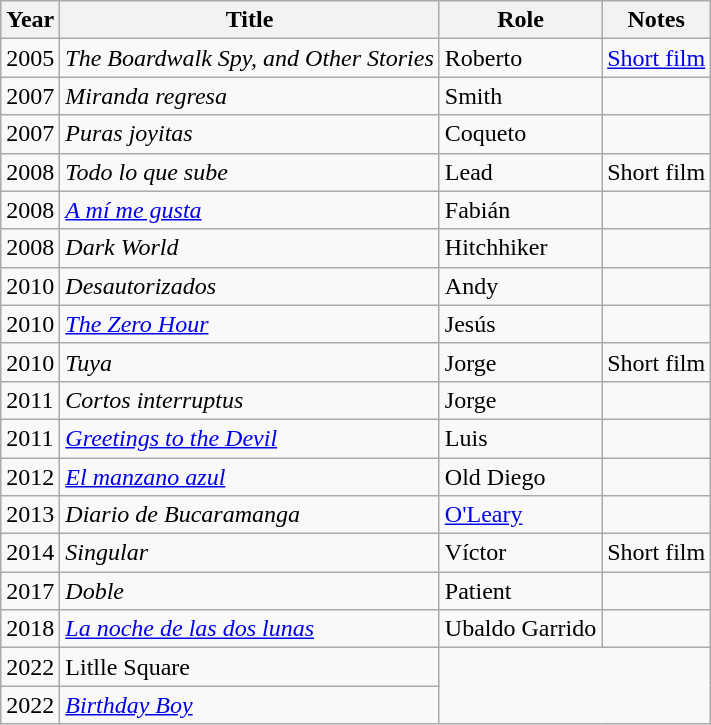<table class="wikitable sortable">
<tr>
<th>Year</th>
<th>Title</th>
<th>Role</th>
<th>Notes</th>
</tr>
<tr>
<td>2005</td>
<td><em>The Boardwalk Spy, and Other Stories</em></td>
<td>Roberto</td>
<td><a href='#'>Short film</a></td>
</tr>
<tr>
<td>2007</td>
<td><em>Miranda regresa</em></td>
<td>Smith</td>
<td></td>
</tr>
<tr>
<td>2007</td>
<td><em>Puras joyitas</em></td>
<td>Coqueto</td>
<td></td>
</tr>
<tr>
<td>2008</td>
<td><em>Todo lo que sube</em></td>
<td>Lead</td>
<td>Short film</td>
</tr>
<tr>
<td>2008</td>
<td><em><a href='#'>A mí me gusta</a></em></td>
<td>Fabián</td>
<td></td>
</tr>
<tr>
<td>2008</td>
<td><em>Dark World</em></td>
<td>Hitchhiker</td>
<td></td>
</tr>
<tr>
<td>2010</td>
<td><em>Desautorizados</em></td>
<td>Andy</td>
<td></td>
</tr>
<tr>
<td>2010</td>
<td><em><a href='#'>The Zero Hour</a></em></td>
<td>Jesús</td>
<td></td>
</tr>
<tr>
<td>2010</td>
<td><em>Tuya</em></td>
<td>Jorge</td>
<td>Short film</td>
</tr>
<tr>
<td>2011</td>
<td><em>Cortos interruptus</em></td>
<td>Jorge</td>
<td></td>
</tr>
<tr>
<td>2011</td>
<td><em><a href='#'>Greetings to the Devil</a></em></td>
<td>Luis</td>
<td></td>
</tr>
<tr>
<td>2012</td>
<td><em><a href='#'>El manzano azul</a></em></td>
<td>Old Diego</td>
<td></td>
</tr>
<tr>
<td>2013</td>
<td><em>Diario de Bucaramanga</em></td>
<td><a href='#'>O'Leary</a></td>
<td></td>
</tr>
<tr>
<td>2014</td>
<td><em>Singular</em></td>
<td>Víctor</td>
<td>Short film</td>
</tr>
<tr>
<td>2017</td>
<td><em>Doble</em></td>
<td>Patient</td>
<td></td>
</tr>
<tr>
<td>2018</td>
<td><em><a href='#'>La noche de las dos lunas</a></em></td>
<td>Ubaldo Garrido</td>
<td></td>
</tr>
<tr>
<td>2022</td>
<td>Litlle Square</td>
</tr>
<tr>
<td>2022</td>
<td><em><a href='#'>Birthday Boy</a></em></td>
</tr>
</table>
